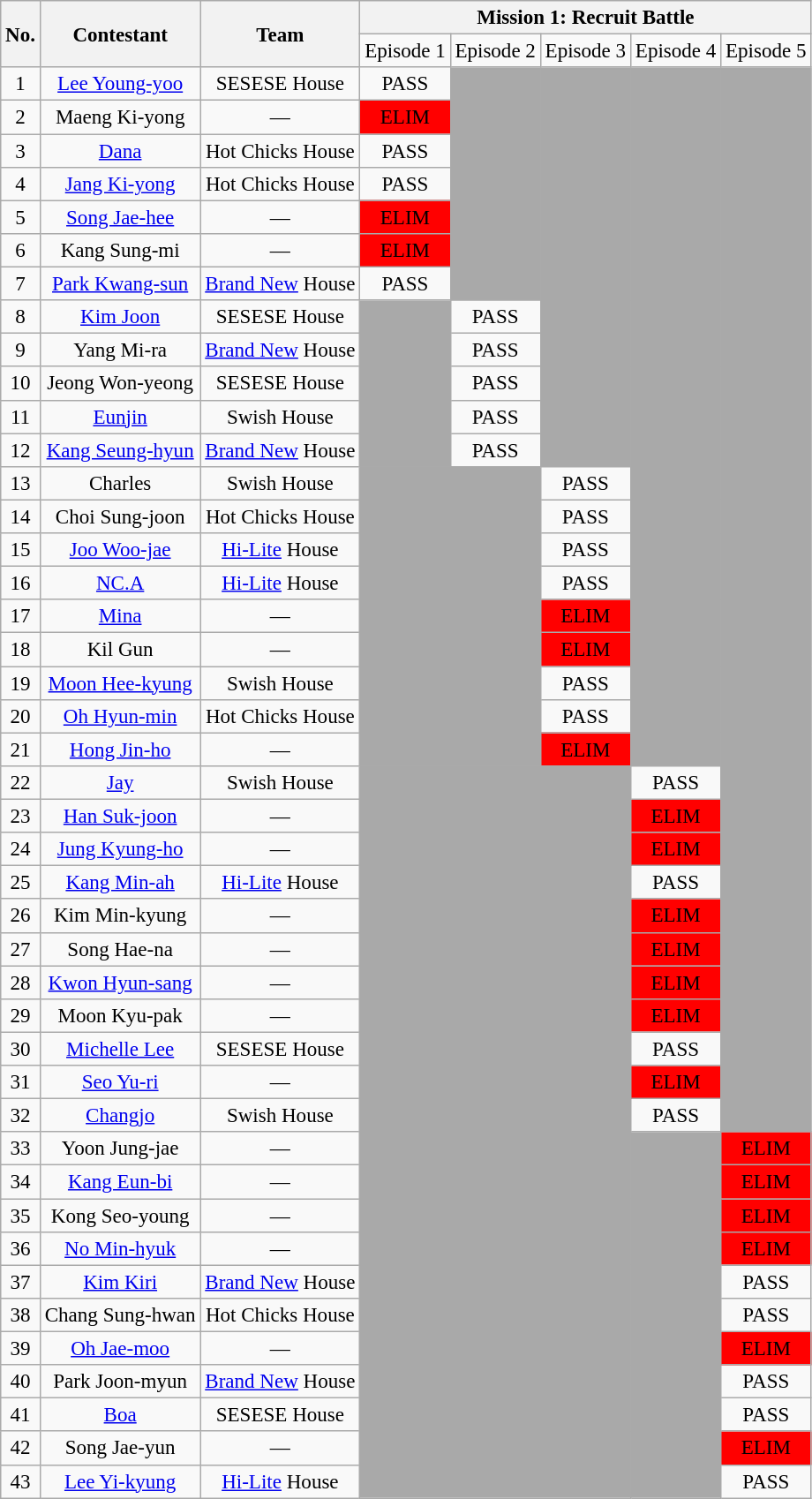<table class="wikitable" border="2" style="text-align:center;font-size:96%">
<tr>
<th rowspan="2">No.</th>
<th rowspan="2">Contestant</th>
<th rowspan="2">Team</th>
<th colspan="5">Mission 1:  Recruit Battle</th>
</tr>
<tr>
<td>Episode 1</td>
<td>Episode 2</td>
<td>Episode 3</td>
<td>Episode 4</td>
<td>Episode 5</td>
</tr>
<tr>
<td>1</td>
<td><a href='#'>Lee Young-yoo</a></td>
<td>SESESE House</td>
<td PASS>PASS</td>
<td rowspan="7" bgcolor="darkgray"></td>
<td rowspan="12" bgcolor="darkgray"></td>
<td rowspan="21" bgcolor="darkgray"></td>
<td rowspan="32" bgcolor="darkgray"></td>
</tr>
<tr>
<td>2</td>
<td>Maeng Ki-yong</td>
<td>—</td>
<td style="background:red;">ELIM</td>
</tr>
<tr>
<td>3</td>
<td><a href='#'>Dana</a></td>
<td>Hot Chicks House</td>
<td>PASS</td>
</tr>
<tr>
<td>4</td>
<td><a href='#'>Jang Ki-yong</a></td>
<td>Hot Chicks House</td>
<td>PASS</td>
</tr>
<tr>
<td>5</td>
<td><a href='#'>Song Jae-hee</a></td>
<td>—</td>
<td style="background:red;">ELIM</td>
</tr>
<tr>
<td>6</td>
<td>Kang Sung-mi</td>
<td>—</td>
<td style="background:red;">ELIM</td>
</tr>
<tr>
<td>7</td>
<td><a href='#'>Park Kwang-sun</a></td>
<td><a href='#'>Brand New</a> House</td>
<td>PASS</td>
</tr>
<tr>
<td>8</td>
<td><a href='#'>Kim Joon</a></td>
<td SESESE House>SESESE House</td>
<td rowspan="5" bgcolor="darkgray"></td>
<td>PASS</td>
</tr>
<tr>
<td>9</td>
<td>Yang Mi-ra</td>
<td><a href='#'>Brand New</a> House</td>
<td>PASS</td>
</tr>
<tr>
<td>10</td>
<td>Jeong Won-yeong</td>
<td>SESESE House</td>
<td>PASS</td>
</tr>
<tr>
<td>11</td>
<td><a href='#'>Eunjin</a></td>
<td>Swish House</td>
<td>PASS</td>
</tr>
<tr>
<td>12</td>
<td><a href='#'>Kang Seung-hyun</a></td>
<td><a href='#'>Brand New</a> House</td>
<td>PASS</td>
</tr>
<tr>
<td>13</td>
<td>Charles</td>
<td>Swish House</td>
<td colspan="2" rowspan="9" bgcolor="darkgray"></td>
<td>PASS</td>
</tr>
<tr>
<td>14</td>
<td>Choi Sung-joon</td>
<td>Hot Chicks House</td>
<td>PASS</td>
</tr>
<tr>
<td>15</td>
<td><a href='#'>Joo Woo-jae</a></td>
<td><a href='#'>Hi-Lite</a> House</td>
<td>PASS</td>
</tr>
<tr>
<td>16</td>
<td><a href='#'>NC.A</a></td>
<td><a href='#'>Hi-Lite</a> House</td>
<td>PASS</td>
</tr>
<tr>
<td>17</td>
<td><a href='#'>Mina</a></td>
<td>—</td>
<td style="background:red;">ELIM</td>
</tr>
<tr>
<td>18</td>
<td>Kil Gun</td>
<td>—</td>
<td style="background:red;">ELIM</td>
</tr>
<tr>
<td>19</td>
<td><a href='#'>Moon Hee-kyung</a></td>
<td>Swish House</td>
<td>PASS</td>
</tr>
<tr>
<td>20</td>
<td><a href='#'>Oh Hyun-min</a></td>
<td>Hot Chicks House</td>
<td>PASS</td>
</tr>
<tr>
<td>21</td>
<td><a href='#'>Hong Jin-ho</a></td>
<td>—</td>
<td style="background:red;">ELIM</td>
</tr>
<tr>
<td>22</td>
<td><a href='#'>Jay</a></td>
<td>Swish House</td>
<td colspan="3" rowspan="22" bgcolor="darkgray"></td>
<td>PASS</td>
</tr>
<tr>
<td>23</td>
<td><a href='#'>Han Suk-joon</a></td>
<td>—</td>
<td style="background:red;">ELIM</td>
</tr>
<tr>
<td>24</td>
<td><a href='#'>Jung Kyung-ho</a></td>
<td>—</td>
<td style="background:red;">ELIM</td>
</tr>
<tr>
<td>25</td>
<td><a href='#'>Kang Min-ah</a></td>
<td><a href='#'>Hi-Lite</a> House</td>
<td>PASS</td>
</tr>
<tr>
<td>26</td>
<td>Kim Min-kyung</td>
<td>—</td>
<td style="background:red;">ELIM</td>
</tr>
<tr>
<td>27</td>
<td>Song Hae-na</td>
<td>—</td>
<td style="background:red;">ELIM</td>
</tr>
<tr>
<td>28</td>
<td><a href='#'>Kwon Hyun-sang</a></td>
<td>—</td>
<td style="background:red;">ELIM</td>
</tr>
<tr>
<td>29</td>
<td>Moon Kyu-pak</td>
<td>—</td>
<td style="background:red;">ELIM</td>
</tr>
<tr>
<td>30</td>
<td><a href='#'>Michelle Lee</a></td>
<td>SESESE House</td>
<td>PASS</td>
</tr>
<tr>
<td>31</td>
<td><a href='#'>Seo Yu-ri</a></td>
<td>—</td>
<td style="background:red;">ELIM</td>
</tr>
<tr>
<td>32</td>
<td><a href='#'>Changjo</a></td>
<td>Swish House</td>
<td>PASS</td>
</tr>
<tr>
<td>33</td>
<td>Yoon Jung-jae</td>
<td>—</td>
<td rowspan="11" bgcolor="darkgray"></td>
<td style="background:red;">ELIM</td>
</tr>
<tr>
<td>34</td>
<td><a href='#'>Kang Eun-bi</a></td>
<td>—</td>
<td style="background:red;">ELIM</td>
</tr>
<tr>
<td>35</td>
<td>Kong Seo-young</td>
<td>—</td>
<td style="background:red;">ELIM</td>
</tr>
<tr>
<td>36</td>
<td><a href='#'>No Min-hyuk</a></td>
<td>—</td>
<td style="background:red;">ELIM</td>
</tr>
<tr>
<td>37</td>
<td><a href='#'>Kim Kiri</a></td>
<td><a href='#'>Brand New</a> House</td>
<td>PASS</td>
</tr>
<tr>
<td>38</td>
<td>Chang Sung-hwan</td>
<td>Hot Chicks House</td>
<td>PASS</td>
</tr>
<tr>
<td>39</td>
<td><a href='#'>Oh Jae-moo</a></td>
<td>—</td>
<td style="background:red;">ELIM</td>
</tr>
<tr>
<td>40</td>
<td>Park Joon-myun</td>
<td><a href='#'>Brand New</a> House</td>
<td>PASS</td>
</tr>
<tr>
<td>41</td>
<td><a href='#'>Boa</a></td>
<td>SESESE House</td>
<td>PASS</td>
</tr>
<tr>
<td>42</td>
<td>Song Jae-yun</td>
<td>—</td>
<td style="background:red;">ELIM</td>
</tr>
<tr>
<td>43</td>
<td><a href='#'>Lee Yi-kyung</a></td>
<td><a href='#'>Hi-Lite</a> House</td>
<td>PASS</td>
</tr>
</table>
